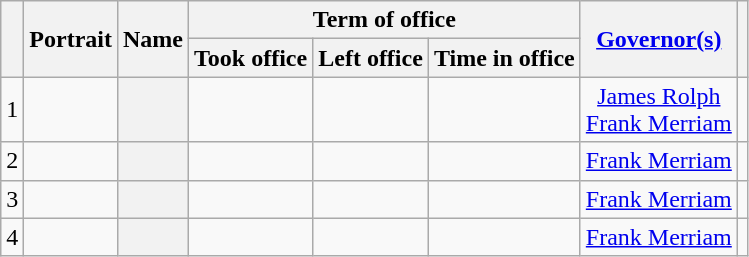<table class="wikitable sortable" style="text-align:center">
<tr>
<th rowspan="2" scope="col"></th>
<th rowspan="2" scope="col" class="unsortable">Portrait</th>
<th rowspan="2" scope="col">Name</th>
<th colspan="3" scope="col">Term of office</th>
<th rowspan="2" scope="col"><a href='#'>Governor(s)</a></th>
<th rowspan="2" scope="col" class="unsortable"></th>
</tr>
<tr>
<th scope="col">Took office</th>
<th scope="col">Left office</th>
<th scope="col">Time in office</th>
</tr>
<tr>
<td>1</td>
<td></td>
<th scope="row"></th>
<td></td>
<td></td>
<td></td>
<td><a href='#'>James Rolph</a><br><a href='#'>Frank Merriam</a></td>
<td></td>
</tr>
<tr>
<td>2</td>
<td></td>
<th scope="row"></th>
<td></td>
<td></td>
<td></td>
<td><a href='#'>Frank Merriam</a></td>
<td></td>
</tr>
<tr>
<td>3</td>
<td></td>
<th scope="row"></th>
<td></td>
<td></td>
<td></td>
<td><a href='#'>Frank Merriam</a></td>
<td></td>
</tr>
<tr>
<td>4</td>
<td></td>
<th scope="row"></th>
<td></td>
<td></td>
<td></td>
<td><a href='#'>Frank Merriam</a></td>
</tr>
</table>
